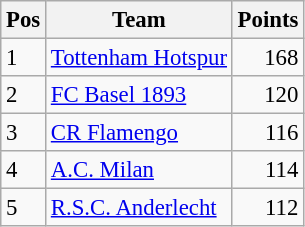<table class="wikitable" style="font-size: 95%;">
<tr>
<th>Pos</th>
<th>Team</th>
<th>Points</th>
</tr>
<tr>
<td>1</td>
<td> <a href='#'>Tottenham Hotspur</a></td>
<td align="right">168</td>
</tr>
<tr>
<td>2</td>
<td> <a href='#'>FC Basel 1893</a></td>
<td align="right">120</td>
</tr>
<tr>
<td>3</td>
<td> <a href='#'>CR Flamengo</a></td>
<td align="right">116</td>
</tr>
<tr>
<td>4</td>
<td> <a href='#'>A.C. Milan</a></td>
<td align="right">114</td>
</tr>
<tr>
<td>5</td>
<td> <a href='#'>R.S.C. Anderlecht</a></td>
<td align="right">112</td>
</tr>
</table>
